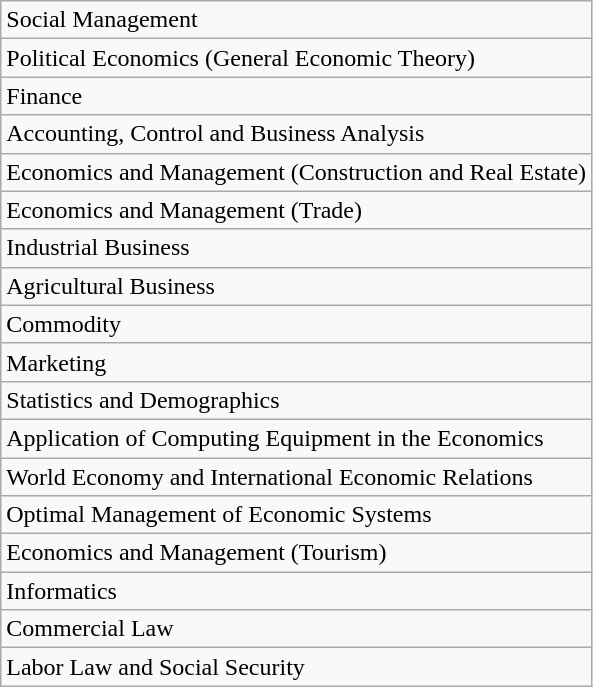<table class="wikitable">
<tr>
<td>Social Management</td>
</tr>
<tr>
<td>Political Economics (General Economic Theory)</td>
</tr>
<tr>
<td>Finance</td>
</tr>
<tr>
<td>Accounting, Control and Business Analysis</td>
</tr>
<tr>
<td>Economics and Management (Construction and Real Estate)</td>
</tr>
<tr>
<td>Economics and Management (Trade)</td>
</tr>
<tr>
<td>Industrial Business</td>
</tr>
<tr>
<td>Agricultural Business</td>
</tr>
<tr>
<td>Commodity</td>
</tr>
<tr>
<td>Marketing</td>
</tr>
<tr>
<td>Statistics and Demographics</td>
</tr>
<tr>
<td>Application of Computing Equipment in the Economics</td>
</tr>
<tr>
<td>World Economy and International Economic Relations</td>
</tr>
<tr>
<td>Optimal Management of Economic Systems</td>
</tr>
<tr>
<td>Economics and Management (Tourism)</td>
</tr>
<tr>
<td>Informatics</td>
</tr>
<tr>
<td>Commercial Law</td>
</tr>
<tr>
<td>Labor Law and Social Security</td>
</tr>
</table>
